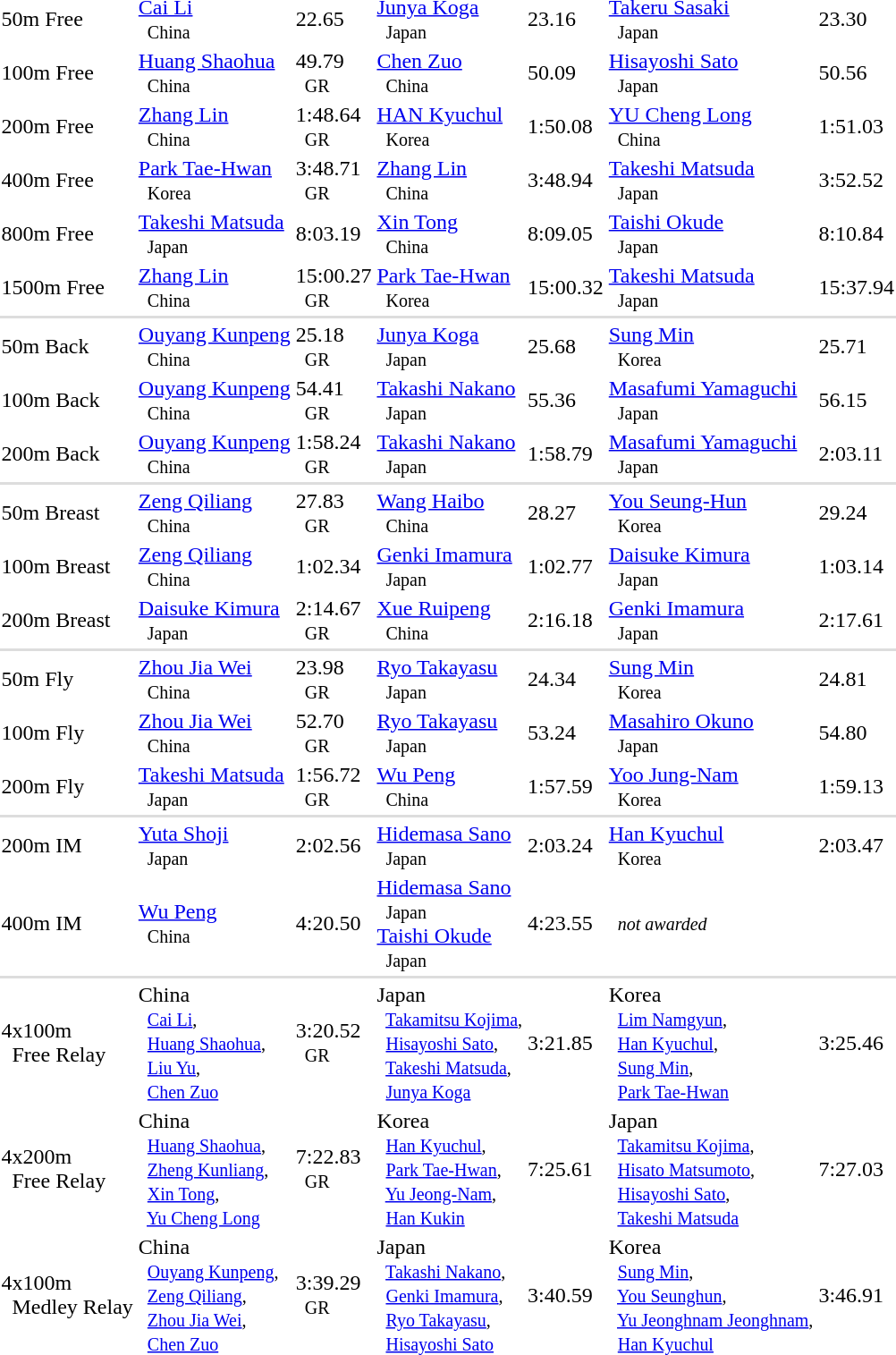<table>
<tr>
<td>50m Free</td>
<td><a href='#'>Cai Li</a> <small><br>    China </small></td>
<td>22.65</td>
<td><a href='#'>Junya Koga</a> <small><br>    Japan </small></td>
<td>23.16</td>
<td><a href='#'>Takeru Sasaki</a> <small><br>    Japan </small></td>
<td>23.30</td>
</tr>
<tr>
<td>100m Free</td>
<td><a href='#'>Huang Shaohua</a> <small><br>    China </small></td>
<td>49.79 <small><br>  GR</small></td>
<td><a href='#'>Chen Zuo</a> <small><br>    China </small></td>
<td>50.09</td>
<td><a href='#'>Hisayoshi Sato</a> <small><br>    Japan </small></td>
<td>50.56</td>
</tr>
<tr>
<td>200m Free</td>
<td><a href='#'>Zhang Lin</a> <small><br>    China </small></td>
<td>1:48.64 <small><br>  GR</small></td>
<td><a href='#'>HAN Kyuchul</a> <small><br>    Korea </small></td>
<td>1:50.08</td>
<td><a href='#'>YU Cheng Long</a> <small><br>    China </small></td>
<td>1:51.03</td>
</tr>
<tr>
<td>400m Free</td>
<td><a href='#'>Park Tae-Hwan</a> <small><br>    Korea </small></td>
<td>3:48.71 <small><br>  GR</small></td>
<td><a href='#'>Zhang Lin</a> <small><br>    China </small></td>
<td>3:48.94</td>
<td><a href='#'>Takeshi Matsuda</a> <small><br>    Japan </small></td>
<td>3:52.52</td>
</tr>
<tr>
<td>800m Free</td>
<td><a href='#'>Takeshi Matsuda</a> <small><br>    Japan </small></td>
<td>8:03.19</td>
<td><a href='#'>Xin Tong</a> <small><br>    China </small></td>
<td>8:09.05</td>
<td><a href='#'>Taishi Okude</a> <small><br>    Japan </small></td>
<td>8:10.84</td>
</tr>
<tr>
<td>1500m Free</td>
<td><a href='#'>Zhang Lin</a> <small><br>    China </small></td>
<td>15:00.27 <small><br>  GR</small></td>
<td><a href='#'>Park Tae-Hwan</a> <small><br>    Korea </small></td>
<td>15:00.32</td>
<td><a href='#'>Takeshi Matsuda</a> <small><br>    Japan </small></td>
<td>15:37.94</td>
</tr>
<tr bgcolor=#DDDDDD>
<td colspan=7></td>
</tr>
<tr>
<td>50m Back</td>
<td><a href='#'>Ouyang Kunpeng</a> <small><br>    China </small></td>
<td>25.18 <small><br>  GR</small></td>
<td><a href='#'>Junya Koga</a> <small><br>    Japan </small></td>
<td>25.68</td>
<td><a href='#'>Sung Min</a> <small><br>    Korea </small></td>
<td>25.71</td>
</tr>
<tr>
<td>100m Back</td>
<td><a href='#'>Ouyang Kunpeng</a> <small><br>    China </small></td>
<td>54.41 <small><br>  GR</small></td>
<td><a href='#'>Takashi Nakano</a> <small><br>    Japan </small></td>
<td>55.36</td>
<td><a href='#'>Masafumi Yamaguchi</a> <small><br>    Japan </small></td>
<td>56.15</td>
</tr>
<tr>
<td>200m Back</td>
<td><a href='#'>Ouyang Kunpeng</a> <small><br>    China </small></td>
<td>1:58.24 <small><br>  GR</small></td>
<td><a href='#'>Takashi Nakano</a> <small><br>    Japan </small></td>
<td>1:58.79</td>
<td><a href='#'>Masafumi Yamaguchi</a> <small><br>    Japan </small></td>
<td>2:03.11</td>
</tr>
<tr bgcolor=#DDDDDD>
<td colspan=7></td>
</tr>
<tr>
<td>50m Breast</td>
<td><a href='#'>Zeng Qiliang</a> <small><br>    China </small></td>
<td>27.83 <small><br>  GR</small></td>
<td><a href='#'>Wang Haibo</a> <small><br>    China </small></td>
<td>28.27</td>
<td><a href='#'>You Seung-Hun</a> <small><br>    Korea </small></td>
<td>29.24</td>
</tr>
<tr>
<td>100m Breast</td>
<td><a href='#'>Zeng Qiliang</a> <small><br>    China </small></td>
<td>1:02.34</td>
<td><a href='#'>Genki Imamura</a> <small><br>    Japan </small></td>
<td>1:02.77</td>
<td><a href='#'>Daisuke Kimura</a> <small><br>    Japan </small></td>
<td>1:03.14</td>
</tr>
<tr>
<td>200m Breast</td>
<td><a href='#'>Daisuke Kimura</a> <small><br>    Japan </small></td>
<td>2:14.67 <small><br>  GR</small></td>
<td><a href='#'>Xue Ruipeng</a> <small><br>    China </small></td>
<td>2:16.18</td>
<td><a href='#'>Genki Imamura</a> <small><br>    Japan </small></td>
<td>2:17.61</td>
</tr>
<tr bgcolor=#DDDDDD>
<td colspan=7></td>
</tr>
<tr>
<td>50m Fly</td>
<td><a href='#'>Zhou Jia Wei</a> <small><br>    China </small></td>
<td>23.98 <small><br>  GR</small></td>
<td><a href='#'>Ryo Takayasu</a> <small><br>    Japan </small></td>
<td>24.34</td>
<td><a href='#'>Sung Min</a> <small><br>    Korea </small></td>
<td>24.81</td>
</tr>
<tr>
<td>100m Fly</td>
<td><a href='#'>Zhou Jia Wei</a> <small><br>    China </small></td>
<td>52.70 <small><br>  GR</small></td>
<td><a href='#'>Ryo Takayasu</a> <small><br>    Japan </small></td>
<td>53.24</td>
<td><a href='#'>Masahiro Okuno</a> <small><br>    Japan </small></td>
<td>54.80</td>
</tr>
<tr>
<td>200m Fly</td>
<td><a href='#'>Takeshi Matsuda</a> <small><br>    Japan </small></td>
<td>1:56.72 <small><br>  GR</small></td>
<td><a href='#'>Wu Peng</a> <small><br>    China </small></td>
<td>1:57.59</td>
<td><a href='#'>Yoo Jung-Nam</a> <small><br>    Korea </small></td>
<td>1:59.13</td>
</tr>
<tr bgcolor=#DDDDDD>
<td colspan=7></td>
</tr>
<tr>
<td>200m IM</td>
<td><a href='#'>Yuta Shoji</a> <small><br>    Japan </small></td>
<td>2:02.56</td>
<td><a href='#'>Hidemasa Sano</a> <small><br>    Japan </small></td>
<td>2:03.24</td>
<td><a href='#'>Han Kyuchul</a> <small><br>    Korea </small></td>
<td>2:03.47</td>
</tr>
<tr>
<td>400m IM</td>
<td><a href='#'>Wu Peng</a> <small><br>    China </small></td>
<td>4:20.50</td>
<td><a href='#'>Hidemasa Sano</a> <small><br>    Japan </small><br> <a href='#'>Taishi Okude</a> <small><br>    Japan </small></td>
<td>4:23.55</td>
<td><small>   <em>not awarded</em> </small></td>
<td></td>
</tr>
<tr bgcolor=#DDDDDD>
<td colspan=7></td>
</tr>
<tr>
<td>4x100m <br>  Free Relay</td>
<td> China <small><br>   <a href='#'>Cai Li</a>, <br>   <a href='#'>Huang Shaohua</a>, <br>   <a href='#'>Liu Yu</a>, <br>   <a href='#'>Chen Zuo</a> </small></td>
<td>3:20.52 <small><br>  GR</small></td>
<td> Japan <small><br>   <a href='#'>Takamitsu Kojima</a>, <br>   <a href='#'>Hisayoshi Sato</a>, <br>   <a href='#'>Takeshi Matsuda</a>, <br>   <a href='#'>Junya Koga</a> </small></td>
<td>3:21.85</td>
<td> Korea <small><br>   <a href='#'>Lim Namgyun</a>, <br>   <a href='#'>Han Kyuchul</a>, <br>   <a href='#'>Sung Min</a>, <br>   <a href='#'>Park Tae-Hwan</a> </small></td>
<td>3:25.46</td>
</tr>
<tr>
<td>4x200m <br>  Free Relay</td>
<td> China <small><br>   <a href='#'>Huang Shaohua</a>, <br>   <a href='#'>Zheng Kunliang</a>, <br>   <a href='#'>Xin Tong</a>, <br>   <a href='#'>Yu Cheng Long</a> </small></td>
<td>7:22.83 <small><br>  GR</small></td>
<td> Korea <small><br>   <a href='#'>Han Kyuchul</a>, <br>   <a href='#'>Park Tae-Hwan</a>, <br>   <a href='#'>Yu Jeong-Nam</a>, <br>   <a href='#'>Han Kukin</a> </small></td>
<td>7:25.61</td>
<td> Japan <small><br>   <a href='#'>Takamitsu Kojima</a>, <br>   <a href='#'>Hisato Matsumoto</a>, <br>   <a href='#'>Hisayoshi Sato</a>, <br>   <a href='#'>Takeshi Matsuda</a> </small></td>
<td>7:27.03</td>
</tr>
<tr>
<td>4x100m <br>  Medley Relay</td>
<td> China <small><br>   <a href='#'>Ouyang Kunpeng</a>, <br>   <a href='#'>Zeng Qiliang</a>, <br>   <a href='#'>Zhou Jia Wei</a>, <br>   <a href='#'>Chen Zuo</a> </small></td>
<td>3:39.29 <small><br>  GR</small></td>
<td> Japan <small><br>   <a href='#'>Takashi Nakano</a>, <br>   <a href='#'>Genki Imamura</a>, <br>   <a href='#'>Ryo Takayasu</a>, <br>   <a href='#'>Hisayoshi Sato</a> </small></td>
<td>3:40.59</td>
<td> Korea <small><br>   <a href='#'>Sung Min</a>, <br>   <a href='#'>You Seunghun</a>, <br>   <a href='#'>Yu Jeonghnam Jeonghnam</a>, <br>   <a href='#'>Han Kyuchul</a> </small></td>
<td>3:46.91</td>
</tr>
</table>
